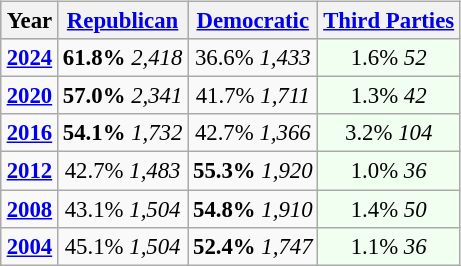<table class="wikitable" style="float:right; font-size:95%;">
<tr bgcolor=lightgrey>
<th>Year</th>
<th><a href='#'>Republican</a></th>
<th><a href='#'>Democratic</a></th>
<th><a href='#'>Third Parties</a></th>
</tr>
<tr>
<td style="text-align:center;" ><strong><a href='#'>2024</a></strong></td>
<td style="text-align:center;" ><strong>61.8%</strong> <em>2,418</em></td>
<td style="text-align:center;" >36.6% <em>1,433</em></td>
<td style="text-align:center; background:honeyDew;">1.6% <em>52</em></td>
</tr>
<tr>
<td style="text-align:center;" ><strong><a href='#'>2020</a></strong></td>
<td style="text-align:center;" ><strong>57.0%</strong> <em>2,341</em></td>
<td style="text-align:center;" >41.7% <em>1,711</em></td>
<td style="text-align:center; background:honeyDew;">1.3% <em>42</em></td>
</tr>
<tr>
<td style="text-align:center;" ><strong><a href='#'>2016</a></strong></td>
<td style="text-align:center;" ><strong>54.1%</strong> <em>1,732</em></td>
<td style="text-align:center;" >42.7% <em>1,366</em></td>
<td style="text-align:center; background:honeyDew;">3.2% <em>104</em></td>
</tr>
<tr>
<td style="text-align:center;" ><strong><a href='#'>2012</a></strong></td>
<td style="text-align:center;" >42.7% <em>1,483</em></td>
<td style="text-align:center;" ><strong>55.3%</strong> <em>1,920</em></td>
<td style="text-align:center; background:honeyDew;">1.0% <em>36</em></td>
</tr>
<tr>
<td style="text-align:center;" ><strong><a href='#'>2008</a></strong></td>
<td style="text-align:center;" >43.1% <em>1,504</em></td>
<td style="text-align:center;" ><strong>54.8%</strong> <em>1,910</em></td>
<td style="text-align:center; background:honeyDew;">1.4% <em>50</em></td>
</tr>
<tr>
<td style="text-align:center;" ><strong><a href='#'>2004</a></strong></td>
<td style="text-align:center;" >45.1% <em>1,504</em></td>
<td style="text-align:center;" ><strong>52.4%</strong> <em>1,747</em></td>
<td style="text-align:center; background:honeyDew;">1.1% <em>36</em></td>
</tr>
</table>
